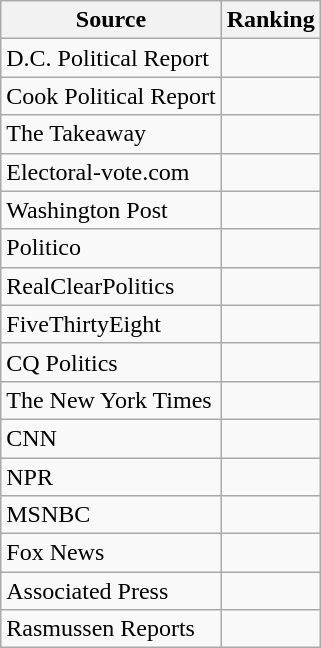<table class="wikitable">
<tr>
<th>Source</th>
<th>Ranking</th>
</tr>
<tr>
<td>D.C. Political Report</td>
<td></td>
</tr>
<tr>
<td>Cook Political Report</td>
<td></td>
</tr>
<tr>
<td>The Takeaway</td>
<td></td>
</tr>
<tr>
<td>Electoral-vote.com</td>
<td></td>
</tr>
<tr>
<td The Washington Post>Washington Post</td>
<td></td>
</tr>
<tr>
<td>Politico</td>
<td></td>
</tr>
<tr>
<td>RealClearPolitics</td>
<td></td>
</tr>
<tr>
<td>FiveThirtyEight</td>
<td></td>
</tr>
<tr>
<td>CQ Politics</td>
<td></td>
</tr>
<tr>
<td>The New York Times</td>
<td></td>
</tr>
<tr>
<td>CNN</td>
<td></td>
</tr>
<tr>
<td>NPR</td>
<td></td>
</tr>
<tr>
<td>MSNBC</td>
<td></td>
</tr>
<tr>
<td>Fox News</td>
<td></td>
</tr>
<tr>
<td>Associated Press</td>
<td></td>
</tr>
<tr>
<td>Rasmussen Reports</td>
<td></td>
</tr>
</table>
